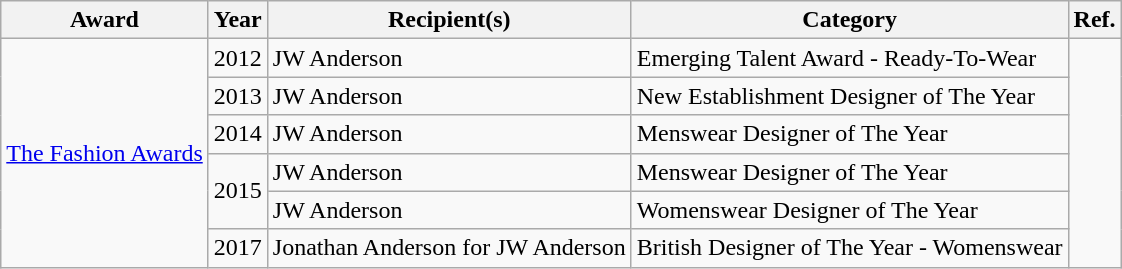<table class="wikitable">
<tr>
<th>Award</th>
<th>Year</th>
<th>Recipient(s)</th>
<th>Category</th>
<th>Ref.</th>
</tr>
<tr>
<td rowspan="6"><a href='#'>The Fashion Awards</a></td>
<td>2012</td>
<td>JW Anderson</td>
<td>Emerging Talent Award - Ready-To-Wear</td>
<td rowspan="6"></td>
</tr>
<tr>
<td>2013</td>
<td>JW Anderson</td>
<td>New Establishment Designer of The Year</td>
</tr>
<tr>
<td>2014</td>
<td>JW Anderson</td>
<td>Menswear Designer of The Year</td>
</tr>
<tr>
<td rowspan="2">2015</td>
<td>JW Anderson</td>
<td>Menswear Designer of The Year</td>
</tr>
<tr>
<td>JW Anderson</td>
<td>Womenswear Designer of The Year</td>
</tr>
<tr>
<td>2017</td>
<td>Jonathan Anderson for JW Anderson</td>
<td>British Designer of The Year - Womenswear</td>
</tr>
</table>
